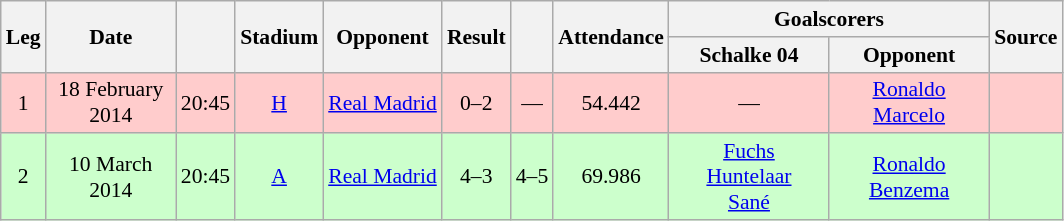<table class="wikitable" Style="text-align: center;font-size:90%">
<tr>
<th rowspan="2">Leg</th>
<th rowspan="2" style="width:80px">Date</th>
<th rowspan="2"></th>
<th rowspan="2">Stadium</th>
<th rowspan="2">Opponent</th>
<th rowspan="2">Result</th>
<th rowspan="2"></th>
<th rowspan="2">Attendance</th>
<th colspan="2">Goalscorers</th>
<th rowspan="2">Source</th>
</tr>
<tr>
<th style="width:100px">Schalke 04</th>
<th style="width:100px">Opponent</th>
</tr>
<tr style="background:#fcc">
<td>1</td>
<td>18 February 2014</td>
<td>20:45</td>
<td><a href='#'>H</a></td>
<td><a href='#'>Real Madrid</a></td>
<td>0–2</td>
<td>—</td>
<td>54.442</td>
<td>—</td>
<td><a href='#'>Ronaldo</a>  <br> <a href='#'>Marcelo</a> </td>
<td></td>
</tr>
<tr style="background:#cfc">
<td>2</td>
<td>10 March 2014</td>
<td>20:45</td>
<td><a href='#'>A</a></td>
<td><a href='#'>Real Madrid</a></td>
<td>4–3</td>
<td>4–5</td>
<td>69.986</td>
<td><a href='#'>Fuchs</a>  <br> <a href='#'>Huntelaar</a>  <br> <a href='#'>Sané</a> </td>
<td><a href='#'>Ronaldo</a>  <br> <a href='#'>Benzema</a> </td>
<td></td>
</tr>
</table>
